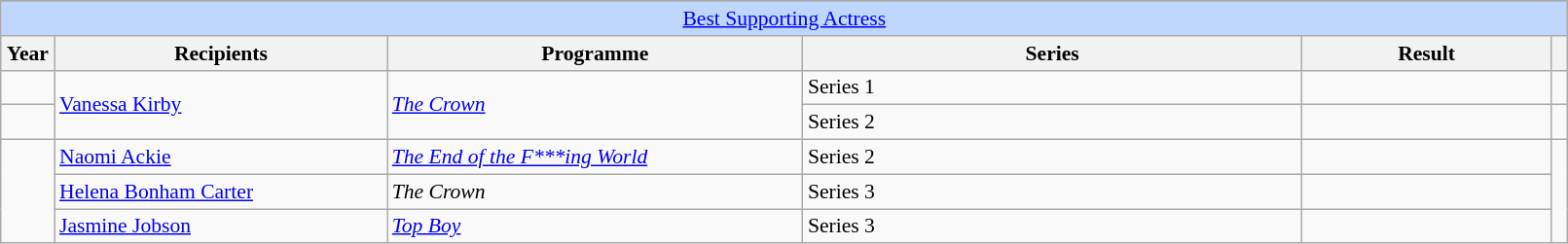<table class="wikitable plainrowheaders" style="font-size: 90%" width=85%>
<tr>
</tr>
<tr ---- bgcolor="#bfd7ff">
<td colspan=6 align=center><a href='#'>Best Supporting Actress</a></td>
</tr>
<tr ---- bgcolor="#ebf5ff">
<th scope="col" style="width:2%;">Year</th>
<th scope="col" style="width:20%;">Recipients</th>
<th scope="col" style="width:25%;">Programme</th>
<th scope="col" style="width:30%;">Series</th>
<th scope="col" style="width:15%;">Result</th>
<th scope="col" class="unsortable" style="width:1%;"></th>
</tr>
<tr>
<td></td>
<td rowspan="2"><a href='#'>Vanessa Kirby</a></td>
<td rowspan="2"><em><a href='#'>The Crown</a></em></td>
<td>Series 1</td>
<td></td>
<td></td>
</tr>
<tr>
<td></td>
<td>Series 2</td>
<td></td>
<td></td>
</tr>
<tr>
<td rowspan="3"></td>
<td><a href='#'>Naomi Ackie</a></td>
<td><em><a href='#'>The End of the F***ing World</a></em></td>
<td>Series 2</td>
<td></td>
<td rowspan="3"></td>
</tr>
<tr>
<td><a href='#'>Helena Bonham Carter</a></td>
<td><em>The Crown</em></td>
<td>Series 3</td>
<td></td>
</tr>
<tr>
<td><a href='#'>Jasmine Jobson</a></td>
<td><em><a href='#'>Top Boy</a></em></td>
<td>Series 3</td>
<td></td>
</tr>
</table>
